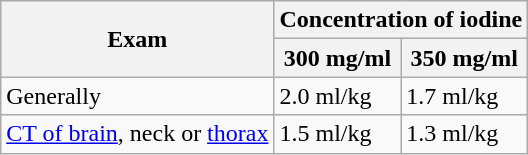<table class="wikitable">
<tr>
<th rowspan=2>Exam</th>
<th colspan=2>Concentration of iodine</th>
</tr>
<tr>
<th>300 mg/ml</th>
<th>350 mg/ml</th>
</tr>
<tr>
<td>Generally</td>
<td>2.0 ml/kg</td>
<td>1.7 ml/kg</td>
</tr>
<tr>
<td><a href='#'>CT of brain</a>, neck or <a href='#'>thorax</a></td>
<td>1.5 ml/kg</td>
<td>1.3 ml/kg</td>
</tr>
</table>
